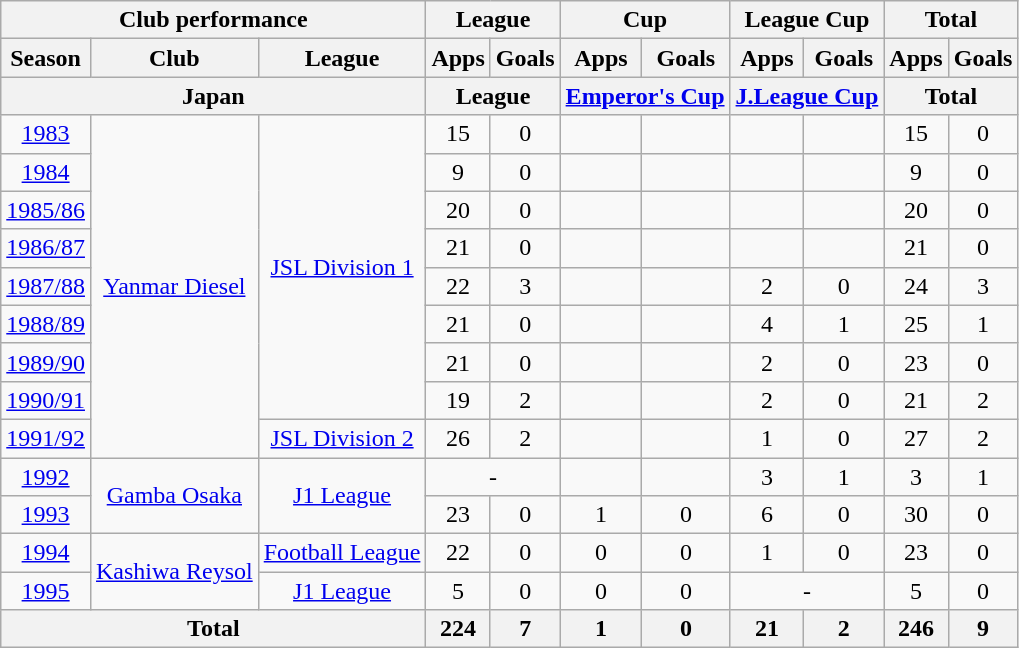<table class="wikitable" style="text-align:center;">
<tr>
<th colspan=3>Club performance</th>
<th colspan=2>League</th>
<th colspan=2>Cup</th>
<th colspan=2>League Cup</th>
<th colspan=2>Total</th>
</tr>
<tr>
<th>Season</th>
<th>Club</th>
<th>League</th>
<th>Apps</th>
<th>Goals</th>
<th>Apps</th>
<th>Goals</th>
<th>Apps</th>
<th>Goals</th>
<th>Apps</th>
<th>Goals</th>
</tr>
<tr>
<th colspan=3>Japan</th>
<th colspan=2>League</th>
<th colspan=2><a href='#'>Emperor's Cup</a></th>
<th colspan=2><a href='#'>J.League Cup</a></th>
<th colspan=2>Total</th>
</tr>
<tr>
<td><a href='#'>1983</a></td>
<td rowspan="9"><a href='#'>Yanmar Diesel</a></td>
<td rowspan="8"><a href='#'>JSL Division 1</a></td>
<td>15</td>
<td>0</td>
<td></td>
<td></td>
<td></td>
<td></td>
<td>15</td>
<td>0</td>
</tr>
<tr>
<td><a href='#'>1984</a></td>
<td>9</td>
<td>0</td>
<td></td>
<td></td>
<td></td>
<td></td>
<td>9</td>
<td>0</td>
</tr>
<tr>
<td><a href='#'>1985/86</a></td>
<td>20</td>
<td>0</td>
<td></td>
<td></td>
<td></td>
<td></td>
<td>20</td>
<td>0</td>
</tr>
<tr>
<td><a href='#'>1986/87</a></td>
<td>21</td>
<td>0</td>
<td></td>
<td></td>
<td></td>
<td></td>
<td>21</td>
<td>0</td>
</tr>
<tr>
<td><a href='#'>1987/88</a></td>
<td>22</td>
<td>3</td>
<td></td>
<td></td>
<td>2</td>
<td>0</td>
<td>24</td>
<td>3</td>
</tr>
<tr>
<td><a href='#'>1988/89</a></td>
<td>21</td>
<td>0</td>
<td></td>
<td></td>
<td>4</td>
<td>1</td>
<td>25</td>
<td>1</td>
</tr>
<tr>
<td><a href='#'>1989/90</a></td>
<td>21</td>
<td>0</td>
<td></td>
<td></td>
<td>2</td>
<td>0</td>
<td>23</td>
<td>0</td>
</tr>
<tr>
<td><a href='#'>1990/91</a></td>
<td>19</td>
<td>2</td>
<td></td>
<td></td>
<td>2</td>
<td>0</td>
<td>21</td>
<td>2</td>
</tr>
<tr>
<td><a href='#'>1991/92</a></td>
<td><a href='#'>JSL Division 2</a></td>
<td>26</td>
<td>2</td>
<td></td>
<td></td>
<td>1</td>
<td>0</td>
<td>27</td>
<td>2</td>
</tr>
<tr>
<td><a href='#'>1992</a></td>
<td rowspan="2"><a href='#'>Gamba Osaka</a></td>
<td rowspan="2"><a href='#'>J1 League</a></td>
<td colspan="2">-</td>
<td></td>
<td></td>
<td>3</td>
<td>1</td>
<td>3</td>
<td>1</td>
</tr>
<tr>
<td><a href='#'>1993</a></td>
<td>23</td>
<td>0</td>
<td>1</td>
<td>0</td>
<td>6</td>
<td>0</td>
<td>30</td>
<td>0</td>
</tr>
<tr>
<td><a href='#'>1994</a></td>
<td rowspan="2"><a href='#'>Kashiwa Reysol</a></td>
<td><a href='#'>Football League</a></td>
<td>22</td>
<td>0</td>
<td>0</td>
<td>0</td>
<td>1</td>
<td>0</td>
<td>23</td>
<td>0</td>
</tr>
<tr>
<td><a href='#'>1995</a></td>
<td><a href='#'>J1 League</a></td>
<td>5</td>
<td>0</td>
<td>0</td>
<td>0</td>
<td colspan="2">-</td>
<td>5</td>
<td>0</td>
</tr>
<tr>
<th colspan=3>Total</th>
<th>224</th>
<th>7</th>
<th>1</th>
<th>0</th>
<th>21</th>
<th>2</th>
<th>246</th>
<th>9</th>
</tr>
</table>
